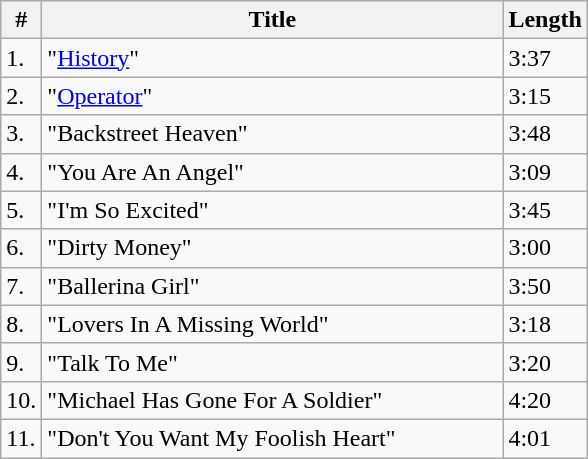<table class="wikitable">
<tr>
<th>#</th>
<th width="300">Title</th>
<th>Length</th>
</tr>
<tr>
<td>1.</td>
<td>"<a href='#'>History</a>"</td>
<td>3:37</td>
</tr>
<tr>
<td>2.</td>
<td>"<a href='#'>Operator</a>"</td>
<td>3:15</td>
</tr>
<tr>
<td>3.</td>
<td>"Backstreet Heaven"</td>
<td>3:48</td>
</tr>
<tr>
<td>4.</td>
<td>"You Are An Angel"</td>
<td>3:09</td>
</tr>
<tr>
<td>5.</td>
<td>"I'm So Excited"</td>
<td>3:45</td>
</tr>
<tr>
<td>6.</td>
<td>"Dirty Money"</td>
<td>3:00</td>
</tr>
<tr>
<td>7.</td>
<td>"Ballerina Girl"</td>
<td>3:50</td>
</tr>
<tr>
<td>8.</td>
<td>"Lovers In A Missing World"</td>
<td>3:18</td>
</tr>
<tr>
<td>9.</td>
<td>"Talk To Me"</td>
<td>3:20</td>
</tr>
<tr>
<td>10.</td>
<td>"Michael Has Gone For A Soldier"</td>
<td>4:20</td>
</tr>
<tr>
<td>11.</td>
<td>"Don't You Want My Foolish Heart"</td>
<td>4:01</td>
</tr>
</table>
